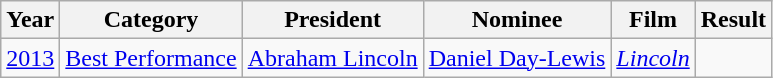<table class="wikitable sortable">
<tr>
<th>Year</th>
<th>Category</th>
<th>President</th>
<th>Nominee</th>
<th>Film</th>
<th>Result</th>
</tr>
<tr>
<td><a href='#'>2013</a></td>
<td><a href='#'>Best Performance</a></td>
<td><a href='#'>Abraham Lincoln</a></td>
<td><a href='#'>Daniel Day-Lewis</a></td>
<td><em><a href='#'>Lincoln</a></em></td>
<td></td>
</tr>
</table>
